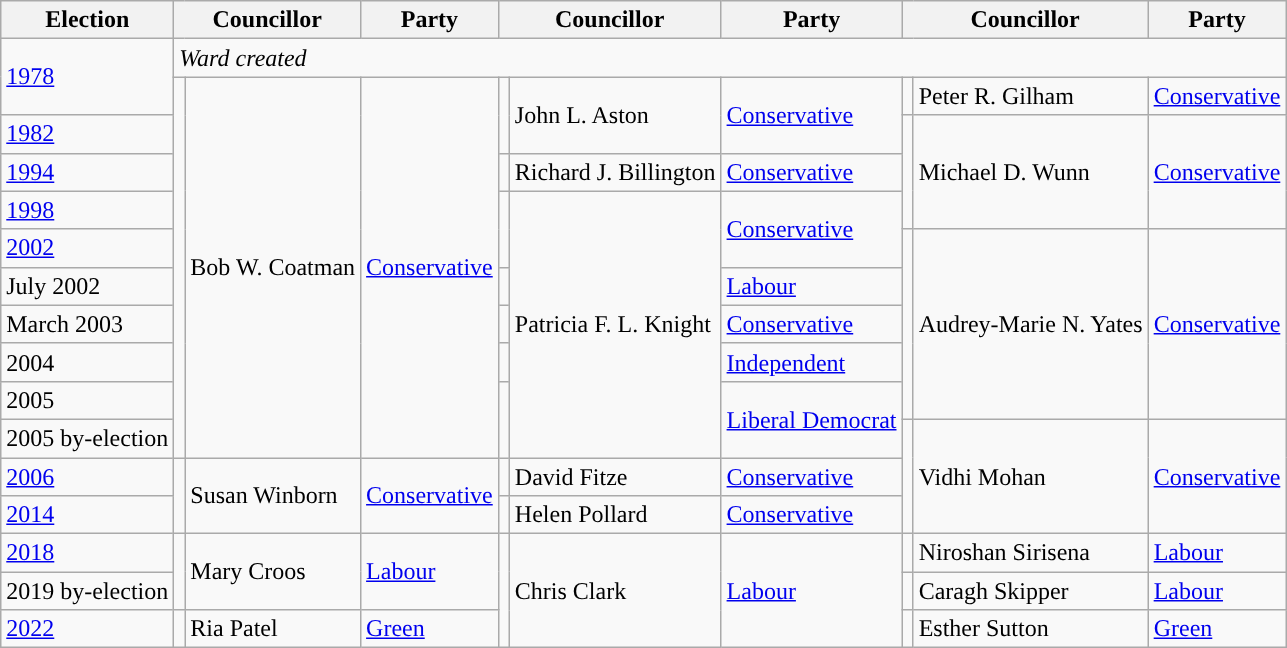<table class="wikitable">
<tr>
<th>Election</th>
<th colspan="2">Councillor</th>
<th>Party</th>
<th colspan="2">Councillor</th>
<th>Party</th>
<th colspan="2">Councillor</th>
<th>Party</th>
</tr>
<tr>
<td rowspan="2"><a href='#'>1978</a></td>
<td colspan="12"><em>Ward created</em></td>
</tr>
<tr>
<td rowspan="10" style="background-color: "></td>
<td rowspan="10">Bob W. Coatman</td>
<td rowspan="10"><a href='#'>Conservative</a></td>
<td rowspan="2" style="background-color: "></td>
<td rowspan="2">John L. Aston</td>
<td rowspan="2"><a href='#'>Conservative</a></td>
<td style="background-color: "></td>
<td>Peter R. Gilham</td>
<td><a href='#'>Conservative</a></td>
</tr>
<tr>
<td><a href='#'>1982</a></td>
<td rowspan="3" style="background-color: "></td>
<td rowspan="3">Michael D. Wunn</td>
<td rowspan="3"><a href='#'>Conservative</a></td>
</tr>
<tr>
<td><a href='#'>1994</a></td>
<td style="background-color: "></td>
<td>Richard J. Billington</td>
<td><a href='#'>Conservative</a></td>
</tr>
<tr>
<td><a href='#'>1998</a></td>
<td rowspan="2" style="background-color: "></td>
<td rowspan="7">Patricia F. L. Knight</td>
<td rowspan="2"><a href='#'>Conservative</a></td>
</tr>
<tr>
<td><a href='#'>2002</a></td>
<td rowspan="5" style="background-color: "></td>
<td rowspan="5">Audrey-Marie N. Yates</td>
<td rowspan="5"><a href='#'>Conservative</a></td>
</tr>
<tr>
<td>July 2002</td>
<td style="background-color: "></td>
<td><a href='#'>Labour</a></td>
</tr>
<tr>
<td>March 2003</td>
<td style="background-color: "></td>
<td><a href='#'>Conservative</a></td>
</tr>
<tr>
<td>2004</td>
<td style="background-color: "></td>
<td><a href='#'>Independent</a></td>
</tr>
<tr>
<td>2005</td>
<td rowspan="2" style="background-color: "></td>
<td rowspan="2"><a href='#'>Liberal Democrat</a></td>
</tr>
<tr>
<td>2005 by-election</td>
<td rowspan="3" style="background-color: "></td>
<td rowspan="3">Vidhi Mohan</td>
<td rowspan="3"><a href='#'>Conservative</a></td>
</tr>
<tr>
<td><a href='#'>2006</a></td>
<td rowspan="2" style="background-color: "></td>
<td rowspan="2">Susan Winborn</td>
<td rowspan="2"><a href='#'>Conservative</a></td>
<td style="background-color: "></td>
<td>David Fitze</td>
<td><a href='#'>Conservative</a></td>
</tr>
<tr>
<td><a href='#'>2014</a></td>
<td style="background-color: "></td>
<td>Helen Pollard</td>
<td><a href='#'>Conservative</a></td>
</tr>
<tr>
<td><a href='#'>2018</a></td>
<td rowspan="2" style="background-color: "></td>
<td rowspan="2">Mary Croos</td>
<td rowspan="2"><a href='#'>Labour</a></td>
<td rowspan="3" style="background-color: "></td>
<td rowspan="3">Chris Clark</td>
<td rowspan="3"><a href='#'>Labour</a></td>
<td style="background-color: "></td>
<td>Niroshan Sirisena</td>
<td><a href='#'>Labour</a></td>
</tr>
<tr>
<td>2019 by-election</td>
<td style="background-color: "></td>
<td>Caragh Skipper</td>
<td><a href='#'>Labour</a></td>
</tr>
<tr>
<td><a href='#'>2022</a></td>
<td style="background-color: "></td>
<td>Ria Patel</td>
<td><a href='#'>Green</a></td>
<td style="background-color: "></td>
<td>Esther Sutton</td>
<td><a href='#'>Green</a></td>
</tr>
</table>
